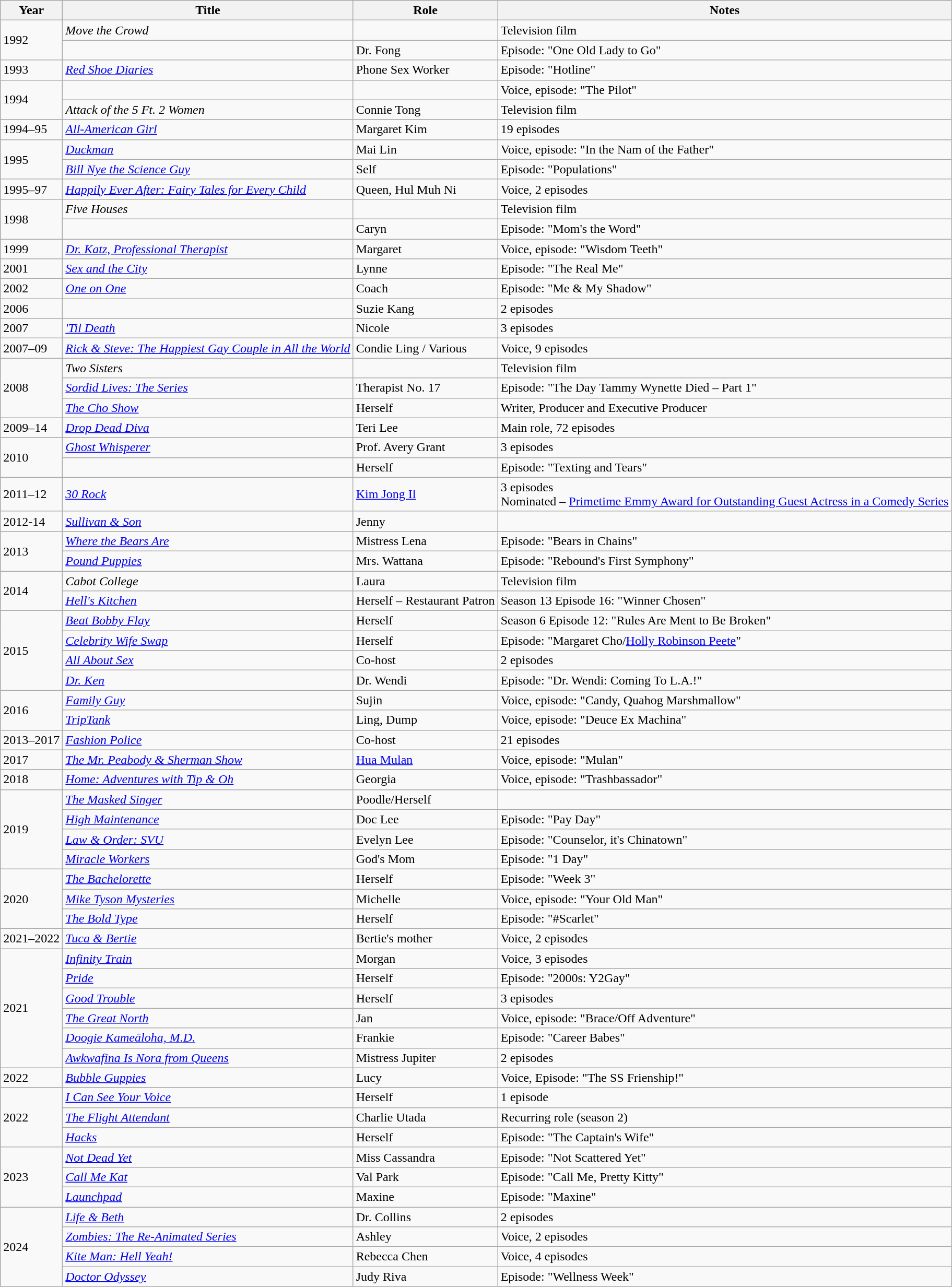<table class="wikitable sortable">
<tr>
<th>Year</th>
<th>Title</th>
<th>Role</th>
<th class="unsortable">Notes</th>
</tr>
<tr>
<td rowspan="2">1992</td>
<td><em>Move the Crowd</em></td>
<td></td>
<td>Television film</td>
</tr>
<tr>
<td><em></em></td>
<td>Dr. Fong</td>
<td>Episode: "One Old Lady to Go"</td>
</tr>
<tr>
<td>1993</td>
<td><em><a href='#'>Red Shoe Diaries</a></em></td>
<td>Phone Sex Worker</td>
<td>Episode: "Hotline"</td>
</tr>
<tr>
<td rowspan="2">1994</td>
<td><em></em></td>
<td></td>
<td>Voice, episode: "The Pilot"</td>
</tr>
<tr>
<td><em>Attack of the 5 Ft. 2 Women</em></td>
<td>Connie Tong</td>
<td>Television film</td>
</tr>
<tr>
<td>1994–95</td>
<td><em><a href='#'>All-American Girl</a></em></td>
<td>Margaret Kim</td>
<td>19 episodes</td>
</tr>
<tr>
<td rowspan="2">1995</td>
<td><em><a href='#'>Duckman</a></em></td>
<td>Mai Lin</td>
<td>Voice, episode: "In the Nam of the Father"</td>
</tr>
<tr>
<td><em><a href='#'>Bill Nye the Science Guy</a></em></td>
<td>Self</td>
<td>Episode: "Populations"</td>
</tr>
<tr>
<td>1995–97</td>
<td><em><a href='#'>Happily Ever After: Fairy Tales for Every Child</a></em></td>
<td>Queen, Hul Muh Ni</td>
<td>Voice, 2 episodes</td>
</tr>
<tr>
<td rowspan="2">1998</td>
<td><em>Five Houses</em></td>
<td></td>
<td>Television film</td>
</tr>
<tr>
<td><em></em></td>
<td>Caryn</td>
<td>Episode: "Mom's the Word"</td>
</tr>
<tr>
<td>1999</td>
<td><em><a href='#'>Dr. Katz, Professional Therapist</a></em></td>
<td>Margaret</td>
<td>Voice, episode: "Wisdom Teeth"</td>
</tr>
<tr>
<td>2001</td>
<td><em><a href='#'>Sex and the City</a></em></td>
<td>Lynne</td>
<td>Episode: "The Real Me"</td>
</tr>
<tr>
<td>2002</td>
<td><em><a href='#'>One on One</a></em></td>
<td>Coach</td>
<td>Episode: "Me & My Shadow"</td>
</tr>
<tr>
<td>2006</td>
<td><em></em></td>
<td>Suzie Kang</td>
<td>2 episodes</td>
</tr>
<tr>
<td>2007</td>
<td><em><a href='#'>'Til Death</a></em></td>
<td>Nicole</td>
<td>3 episodes</td>
</tr>
<tr>
<td>2007–09</td>
<td><em><a href='#'>Rick & Steve: The Happiest Gay Couple in All the World</a></em></td>
<td>Condie Ling / Various</td>
<td>Voice, 9 episodes</td>
</tr>
<tr>
<td rowspan="3">2008</td>
<td><em>Two Sisters</em></td>
<td></td>
<td>Television film</td>
</tr>
<tr>
<td><em><a href='#'>Sordid Lives: The Series</a></em></td>
<td>Therapist No. 17</td>
<td>Episode: "The Day Tammy Wynette Died – Part 1"</td>
</tr>
<tr>
<td><em><a href='#'>The Cho Show</a></em></td>
<td>Herself</td>
<td>Writer, Producer and Executive Producer</td>
</tr>
<tr>
<td>2009–14</td>
<td><em><a href='#'>Drop Dead Diva</a></em></td>
<td>Teri Lee</td>
<td>Main role, 72 episodes</td>
</tr>
<tr>
<td rowspan="2">2010</td>
<td><em><a href='#'>Ghost Whisperer</a></em></td>
<td>Prof. Avery Grant</td>
<td>3 episodes</td>
</tr>
<tr>
<td><em></em></td>
<td>Herself</td>
<td>Episode: "Texting and Tears"</td>
</tr>
<tr>
<td>2011–12</td>
<td><em><a href='#'>30 Rock</a></em></td>
<td><a href='#'>Kim Jong Il</a></td>
<td>3 episodes<br>Nominated – <a href='#'>Primetime Emmy Award for Outstanding Guest Actress in a Comedy Series</a></td>
</tr>
<tr>
<td>2012-14</td>
<td><em><a href='#'>Sullivan & Son</a></em></td>
<td>Jenny</td>
<td></td>
</tr>
<tr>
<td rowspan="2">2013</td>
<td><em><a href='#'>Where the Bears Are</a></em></td>
<td>Mistress Lena</td>
<td>Episode: "Bears in Chains"</td>
</tr>
<tr>
<td><em><a href='#'>Pound Puppies</a></em></td>
<td>Mrs. Wattana</td>
<td>Episode: "Rebound's First Symphony"</td>
</tr>
<tr>
<td rowspan="2">2014</td>
<td><em>Cabot College</em></td>
<td>Laura</td>
<td>Television film</td>
</tr>
<tr>
<td><em><a href='#'>Hell's Kitchen</a></em></td>
<td>Herself – Restaurant Patron</td>
<td>Season 13 Episode 16: "Winner Chosen"</td>
</tr>
<tr>
<td rowspan="4">2015</td>
<td><em><a href='#'>Beat Bobby Flay</a></em></td>
<td>Herself</td>
<td>Season 6 Episode 12: "Rules Are Ment to Be Broken"</td>
</tr>
<tr>
<td><em><a href='#'>Celebrity Wife Swap</a></em></td>
<td>Herself</td>
<td>Episode: "Margaret Cho/<a href='#'>Holly Robinson Peete</a>"</td>
</tr>
<tr>
<td><em><a href='#'>All About Sex</a></em></td>
<td>Co-host</td>
<td>2 episodes</td>
</tr>
<tr>
<td><em><a href='#'>Dr. Ken</a></em></td>
<td>Dr. Wendi</td>
<td>Episode: "Dr. Wendi: Coming To L.A.!"</td>
</tr>
<tr>
<td rowspan="2">2016</td>
<td><em><a href='#'>Family Guy</a></em></td>
<td>Sujin</td>
<td>Voice, episode: "Candy, Quahog Marshmallow"</td>
</tr>
<tr>
<td><em><a href='#'>TripTank</a></em></td>
<td>Ling, Dump</td>
<td>Voice, episode: "Deuce Ex Machina"</td>
</tr>
<tr>
<td>2013–2017</td>
<td><em><a href='#'>Fashion Police</a></em></td>
<td>Co-host</td>
<td>21 episodes</td>
</tr>
<tr>
<td>2017</td>
<td><em><a href='#'>The Mr. Peabody & Sherman Show</a></em></td>
<td><a href='#'>Hua Mulan</a></td>
<td>Voice, episode: "Mulan"</td>
</tr>
<tr>
<td>2018</td>
<td><em><a href='#'>Home: Adventures with Tip & Oh</a></em></td>
<td>Georgia</td>
<td>Voice, episode: "Trashbassador"</td>
</tr>
<tr>
<td rowspan="4">2019</td>
<td><em><a href='#'>The Masked Singer</a></em></td>
<td>Poodle/Herself</td>
<td></td>
</tr>
<tr>
<td><em><a href='#'>High Maintenance</a></em></td>
<td>Doc Lee</td>
<td>Episode: "Pay Day"</td>
</tr>
<tr>
<td><em><a href='#'>Law & Order: SVU</a></em></td>
<td>Evelyn Lee</td>
<td>Episode: "Counselor, it's Chinatown"</td>
</tr>
<tr>
<td><em><a href='#'>Miracle Workers</a></em></td>
<td>God's Mom</td>
<td>Episode: "1 Day"</td>
</tr>
<tr>
<td rowspan="3">2020</td>
<td><em><a href='#'>The Bachelorette</a></em></td>
<td>Herself</td>
<td>Episode: "Week 3"</td>
</tr>
<tr>
<td><em><a href='#'>Mike Tyson Mysteries</a></em></td>
<td>Michelle</td>
<td>Voice, episode: "Your Old Man"</td>
</tr>
<tr>
<td><em><a href='#'>The Bold Type</a></em></td>
<td>Herself</td>
<td>Episode: "#Scarlet"</td>
</tr>
<tr>
<td>2021–2022</td>
<td><em><a href='#'>Tuca & Bertie</a></em></td>
<td>Bertie's mother</td>
<td>Voice, 2 episodes</td>
</tr>
<tr>
<td rowspan="6">2021</td>
<td><em><a href='#'>Infinity Train</a></em></td>
<td>Morgan</td>
<td>Voice, 3 episodes</td>
</tr>
<tr>
<td><em><a href='#'>Pride</a></em></td>
<td>Herself</td>
<td>Episode: "2000s: Y2Gay"</td>
</tr>
<tr>
<td><em><a href='#'>Good Trouble</a></em></td>
<td>Herself</td>
<td>3 episodes</td>
</tr>
<tr>
<td><em><a href='#'>The Great North</a></em></td>
<td>Jan</td>
<td>Voice, episode: "Brace/Off Adventure"</td>
</tr>
<tr>
<td><em><a href='#'>Doogie Kameāloha, M.D.</a></em></td>
<td>Frankie</td>
<td>Episode: "Career Babes"</td>
</tr>
<tr>
<td><em><a href='#'>Awkwafina Is Nora from Queens</a></em></td>
<td>Mistress Jupiter</td>
<td>2 episodes</td>
</tr>
<tr>
<td>2022</td>
<td><em><a href='#'>Bubble Guppies</a></em></td>
<td>Lucy</td>
<td>Voice, Episode: "The SS Frienship!"</td>
</tr>
<tr>
<td rowspan="3">2022</td>
<td><em><a href='#'>I Can See Your Voice</a></em></td>
<td>Herself</td>
<td>1 episode</td>
</tr>
<tr>
<td><em><a href='#'>The Flight Attendant</a></em></td>
<td>Charlie Utada</td>
<td>Recurring role (season 2)</td>
</tr>
<tr>
<td><em><a href='#'>Hacks</a></em></td>
<td>Herself</td>
<td>Episode: "The Captain's Wife"</td>
</tr>
<tr>
<td rowspan="3">2023</td>
<td><em><a href='#'>Not Dead Yet</a></em></td>
<td>Miss Cassandra</td>
<td>Episode: "Not Scattered Yet"</td>
</tr>
<tr>
<td><em><a href='#'>Call Me Kat</a></em></td>
<td>Val Park</td>
<td>Episode: "Call Me, Pretty Kitty"</td>
</tr>
<tr>
<td><em><a href='#'>Launchpad</a></em></td>
<td>Maxine</td>
<td>Episode: "Maxine"</td>
</tr>
<tr>
<td rowspan="4">2024</td>
<td><em><a href='#'>Life & Beth</a></em></td>
<td>Dr. Collins</td>
<td>2 episodes</td>
</tr>
<tr>
<td><em><a href='#'>Zombies: The Re-Animated Series</a></em></td>
<td>Ashley</td>
<td>Voice, 2 episodes</td>
</tr>
<tr>
<td><em><a href='#'>Kite Man: Hell Yeah!</a></em></td>
<td>Rebecca Chen</td>
<td>Voice, 4 episodes</td>
</tr>
<tr>
<td><em><a href='#'>Doctor Odyssey</a></em></td>
<td>Judy Riva</td>
<td>Episode: "Wellness Week"</td>
</tr>
</table>
